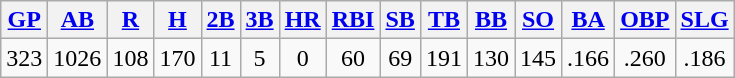<table class="wikitable">
<tr>
<th><a href='#'>GP</a></th>
<th><a href='#'>AB</a></th>
<th><a href='#'>R</a></th>
<th><a href='#'>H</a></th>
<th><a href='#'>2B</a></th>
<th><a href='#'>3B</a></th>
<th><a href='#'>HR</a></th>
<th><a href='#'>RBI</a></th>
<th><a href='#'>SB</a></th>
<th><a href='#'>TB</a></th>
<th><a href='#'>BB</a></th>
<th><a href='#'>SO</a></th>
<th><a href='#'>BA</a></th>
<th><a href='#'>OBP</a></th>
<th><a href='#'>SLG</a></th>
</tr>
<tr align=center>
<td>323</td>
<td>1026</td>
<td>108</td>
<td>170</td>
<td>11</td>
<td>5</td>
<td>0</td>
<td>60</td>
<td>69</td>
<td>191</td>
<td>130</td>
<td>145</td>
<td>.166</td>
<td>.260</td>
<td>.186</td>
</tr>
</table>
